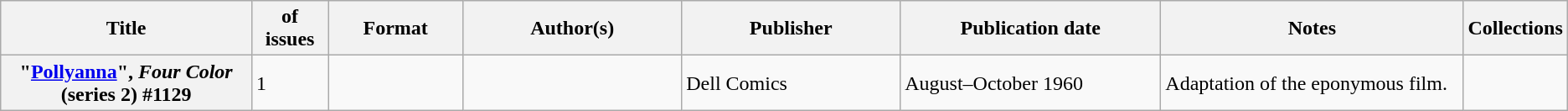<table class="wikitable">
<tr>
<th>Title</th>
<th style="width:40pt"> of issues</th>
<th style="width:75pt">Format</th>
<th style="width:125pt">Author(s)</th>
<th style="width:125pt">Publisher</th>
<th style="width:150pt">Publication date</th>
<th style="width:175pt">Notes</th>
<th>Collections</th>
</tr>
<tr>
<th>"<a href='#'>Pollyanna</a>", <em>Four Color</em> (series 2) #1129</th>
<td>1</td>
<td></td>
<td></td>
<td>Dell Comics</td>
<td>August–October 1960</td>
<td>Adaptation of the eponymous film.</td>
<td></td>
</tr>
</table>
